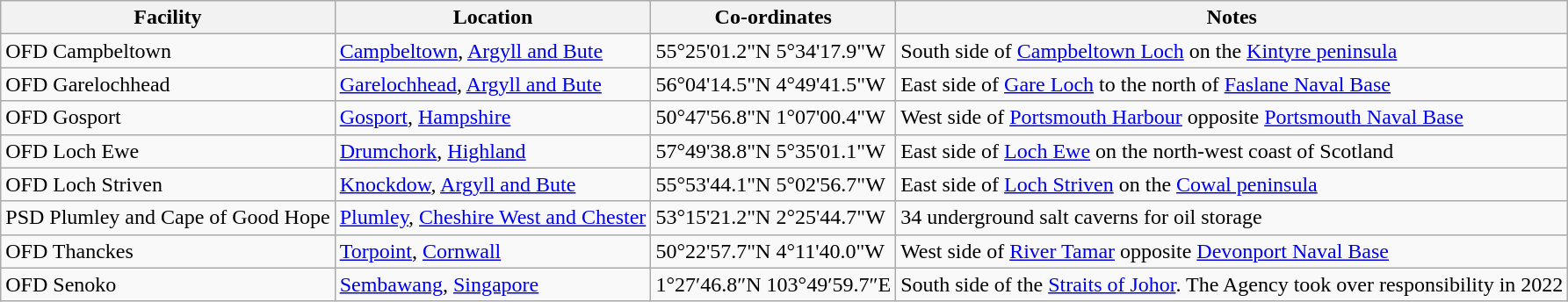<table class="wikitable">
<tr>
<th>Facility</th>
<th>Location</th>
<th>Co-ordinates</th>
<th>Notes</th>
</tr>
<tr>
<td>OFD Campbeltown</td>
<td><a href='#'>Campbeltown</a>, <a href='#'>Argyll and Bute</a></td>
<td>55°25'01.2"N 5°34'17.9"W</td>
<td>South side of <a href='#'>Campbeltown Loch</a> on the <a href='#'>Kintyre peninsula</a></td>
</tr>
<tr>
<td>OFD Garelochhead</td>
<td><a href='#'>Garelochhead</a>, <a href='#'>Argyll and Bute</a></td>
<td>56°04'14.5"N 4°49'41.5"W</td>
<td>East side of <a href='#'>Gare Loch</a> to the north of <a href='#'>Faslane Naval Base</a></td>
</tr>
<tr>
<td>OFD Gosport</td>
<td><a href='#'>Gosport</a>, <a href='#'>Hampshire</a></td>
<td>50°47'56.8"N 1°07'00.4"W</td>
<td>West side of <a href='#'>Portsmouth Harbour</a> opposite <a href='#'>Portsmouth Naval Base</a></td>
</tr>
<tr>
<td>OFD Loch Ewe</td>
<td><a href='#'>Drumchork</a>, <a href='#'>Highland</a></td>
<td>57°49'38.8"N 5°35'01.1"W</td>
<td>East side of <a href='#'>Loch Ewe</a> on the north-west coast of Scotland</td>
</tr>
<tr>
<td>OFD Loch Striven</td>
<td><a href='#'>Knockdow</a>, <a href='#'>Argyll and Bute</a></td>
<td>55°53'44.1"N 5°02'56.7"W</td>
<td>East side of <a href='#'>Loch Striven</a> on the <a href='#'>Cowal peninsula</a></td>
</tr>
<tr>
<td>PSD Plumley and Cape of Good Hope</td>
<td><a href='#'>Plumley</a>, <a href='#'>Cheshire West and Chester</a></td>
<td>53°15'21.2"N 2°25'44.7"W</td>
<td>34 underground salt caverns for oil storage</td>
</tr>
<tr>
<td>OFD Thanckes</td>
<td><a href='#'>Torpoint</a>, <a href='#'>Cornwall</a></td>
<td>50°22'57.7"N 4°11'40.0"W</td>
<td>West side of <a href='#'>River Tamar</a> opposite <a href='#'>Devonport Naval Base</a></td>
</tr>
<tr>
<td>OFD Senoko</td>
<td><a href='#'>Sembawang</a>, <a href='#'>Singapore</a></td>
<td>1°27′46.8″N 103°49′59.7″E</td>
<td>South side of the <a href='#'>Straits of Johor</a>. The Agency took over responsibility in 2022</td>
</tr>
</table>
